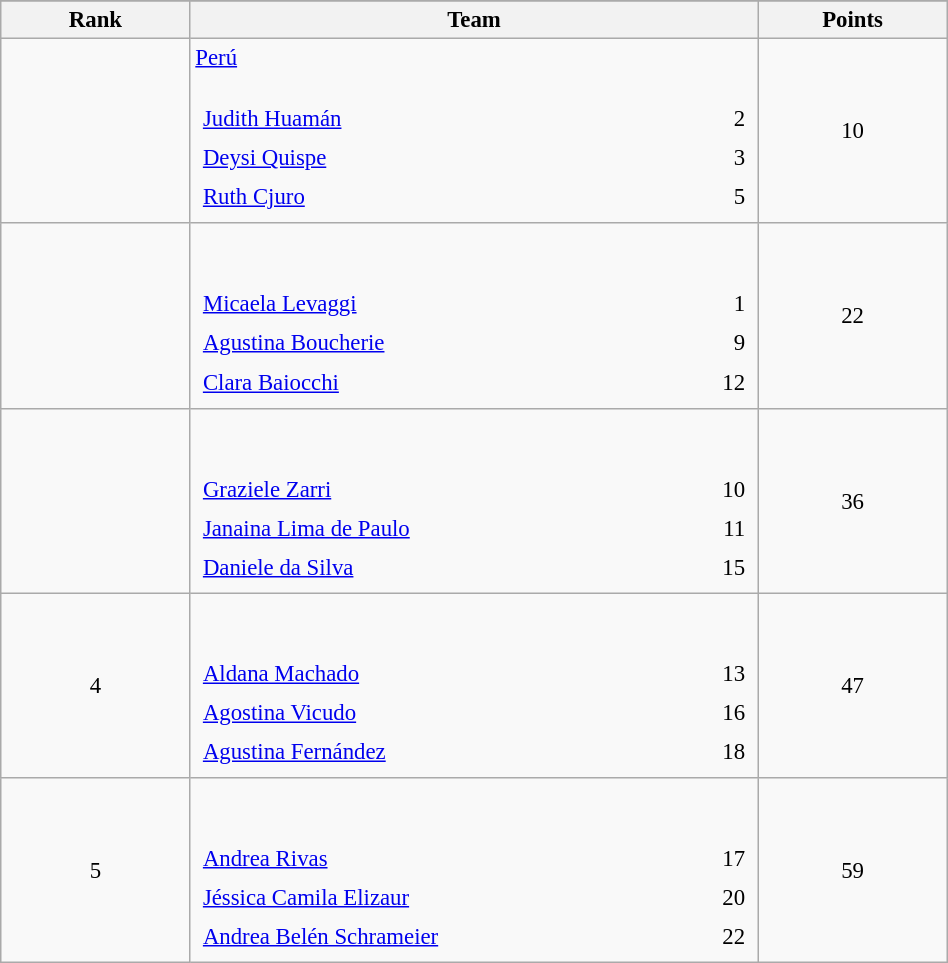<table class="wikitable sortable" style=" text-align:center; font-size:95%;" width="50%">
<tr>
</tr>
<tr>
<th width=10%>Rank</th>
<th width=30%>Team</th>
<th width=10%>Points</th>
</tr>
<tr>
<td align=center></td>
<td align=left> <a href='#'>Perú</a> <br><br><table width=100%>
<tr>
<td align=left style="border:0"><a href='#'>Judith Huamán</a></td>
<td align=right style="border:0">2</td>
</tr>
<tr>
<td align=left style="border:0"><a href='#'>Deysi Quispe</a></td>
<td align=right style="border:0">3</td>
</tr>
<tr>
<td align=left style="border:0"><a href='#'>Ruth Cjuro</a></td>
<td align=right style="border:0">5</td>
</tr>
</table>
</td>
<td>10</td>
</tr>
<tr>
<td align=center></td>
<td align=left> <br><br><table width=100%>
<tr>
<td align=left style="border:0"><a href='#'>Micaela Levaggi</a></td>
<td align=right style="border:0">1</td>
</tr>
<tr>
<td align=left style="border:0"><a href='#'>Agustina Boucherie</a></td>
<td align=right style="border:0">9</td>
</tr>
<tr>
<td align=left style="border:0"><a href='#'>Clara Baiocchi</a></td>
<td align=right style="border:0">12</td>
</tr>
</table>
</td>
<td>22</td>
</tr>
<tr>
<td align=center></td>
<td align=left> <br><br><table width=100%>
<tr>
<td align=left style="border:0"><a href='#'>Graziele Zarri</a></td>
<td align=right style="border:0">10</td>
</tr>
<tr>
<td align=left style="border:0"><a href='#'>Janaina Lima de Paulo</a></td>
<td align=right style="border:0">11</td>
</tr>
<tr>
<td align=left style="border:0"><a href='#'>Daniele da Silva</a></td>
<td align=right style="border:0">15</td>
</tr>
</table>
</td>
<td>36</td>
</tr>
<tr>
<td align=center>4</td>
<td align=left> <br><br><table width=100%>
<tr>
<td align=left style="border:0"><a href='#'>Aldana Machado</a></td>
<td align=right style="border:0">13</td>
</tr>
<tr>
<td align=left style="border:0"><a href='#'>Agostina Vicudo</a></td>
<td align=right style="border:0">16</td>
</tr>
<tr>
<td align=left style="border:0"><a href='#'>Agustina Fernández</a></td>
<td align=right style="border:0">18</td>
</tr>
</table>
</td>
<td>47</td>
</tr>
<tr>
<td align=center>5</td>
<td align=left> <br><br><table width=100%>
<tr>
<td align=left style="border:0"><a href='#'>Andrea Rivas</a></td>
<td align=right style="border:0">17</td>
</tr>
<tr>
<td align=left style="border:0"><a href='#'>Jéssica Camila Elizaur</a></td>
<td align=right style="border:0">20</td>
</tr>
<tr>
<td align=left style="border:0"><a href='#'>Andrea Belén Schrameier</a></td>
<td align=right style="border:0">22</td>
</tr>
</table>
</td>
<td>59</td>
</tr>
</table>
